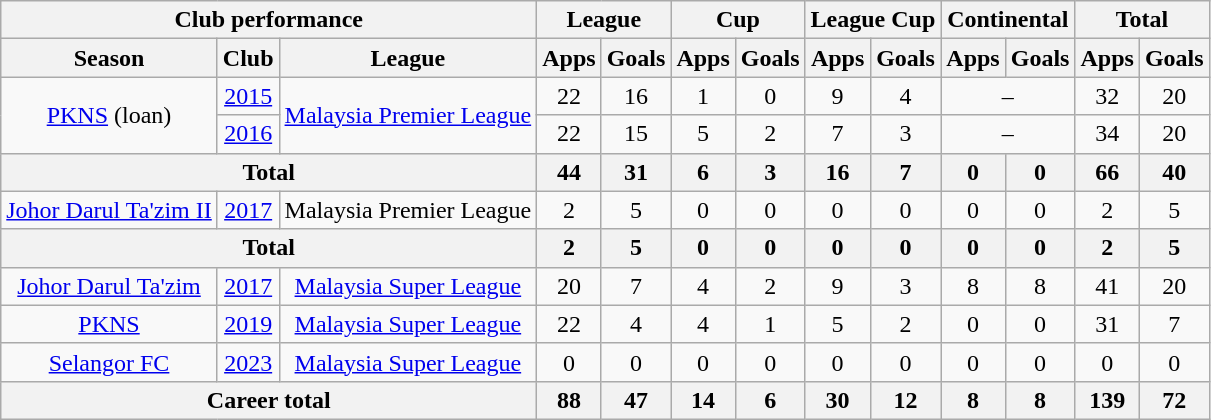<table class="wikitable" style="text-align:center">
<tr>
<th colspan=3>Club performance</th>
<th colspan=2>League</th>
<th colspan=2>Cup</th>
<th colspan=2>League Cup</th>
<th colspan=2>Continental</th>
<th colspan=2>Total</th>
</tr>
<tr>
<th>Season</th>
<th>Club</th>
<th>League</th>
<th>Apps</th>
<th>Goals</th>
<th>Apps</th>
<th>Goals</th>
<th>Apps</th>
<th>Goals</th>
<th>Apps</th>
<th>Goals</th>
<th>Apps</th>
<th>Goals</th>
</tr>
<tr>
<td rowspan=2><a href='#'>PKNS</a> (loan)</td>
<td><a href='#'>2015</a></td>
<td rowspan="2"><a href='#'>Malaysia Premier League</a></td>
<td>22</td>
<td>16</td>
<td>1</td>
<td>0</td>
<td>9</td>
<td>4</td>
<td colspan="2">–</td>
<td>32</td>
<td>20</td>
</tr>
<tr>
<td><a href='#'>2016</a></td>
<td>22</td>
<td>15</td>
<td>5</td>
<td>2</td>
<td>7</td>
<td>3</td>
<td colspan="2">–</td>
<td>34</td>
<td>20</td>
</tr>
<tr>
<th colspan=3>Total</th>
<th>44</th>
<th>31</th>
<th>6</th>
<th>3</th>
<th>16</th>
<th>7</th>
<th>0</th>
<th>0</th>
<th>66</th>
<th>40</th>
</tr>
<tr>
<td rowspan=1><a href='#'>Johor Darul Ta'zim II</a></td>
<td><a href='#'>2017</a></td>
<td>Malaysia Premier League</td>
<td>2</td>
<td>5</td>
<td>0</td>
<td>0</td>
<td>0</td>
<td>0</td>
<td>0</td>
<td>0</td>
<td>2</td>
<td>5</td>
</tr>
<tr>
<th colspan=3>Total</th>
<th>2</th>
<th>5</th>
<th>0</th>
<th>0</th>
<th>0</th>
<th>0</th>
<th>0</th>
<th>0</th>
<th>2</th>
<th>5</th>
</tr>
<tr>
<td rowspan=1><a href='#'>Johor Darul Ta'zim</a></td>
<td><a href='#'>2017</a></td>
<td><a href='#'>Malaysia Super League</a></td>
<td>20</td>
<td>7</td>
<td>4</td>
<td>2</td>
<td>9</td>
<td>3</td>
<td>8</td>
<td>8</td>
<td>41</td>
<td>20</td>
</tr>
<tr>
<td rowspan=1><a href='#'>PKNS</a></td>
<td><a href='#'>2019</a></td>
<td><a href='#'>Malaysia Super League</a></td>
<td>22</td>
<td>4</td>
<td>4</td>
<td>1</td>
<td>5</td>
<td>2</td>
<td>0</td>
<td>0</td>
<td>31</td>
<td>7</td>
</tr>
<tr>
<td rowspan=1><a href='#'>Selangor FC</a></td>
<td><a href='#'>2023</a></td>
<td><a href='#'>Malaysia Super League</a></td>
<td>0</td>
<td>0</td>
<td>0</td>
<td>0</td>
<td>0</td>
<td>0</td>
<td>0</td>
<td>0</td>
<td>0</td>
<td>0</td>
</tr>
<tr>
<th colspan=3>Career total</th>
<th>88</th>
<th>47</th>
<th>14</th>
<th>6</th>
<th>30</th>
<th>12</th>
<th>8</th>
<th>8</th>
<th>139</th>
<th>72</th>
</tr>
</table>
